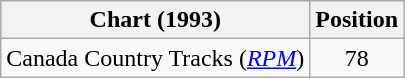<table class="wikitable sortable">
<tr>
<th scope="col">Chart (1993)</th>
<th scope="col">Position</th>
</tr>
<tr>
<td>Canada Country Tracks (<em><a href='#'>RPM</a></em>)</td>
<td align="center">78</td>
</tr>
</table>
